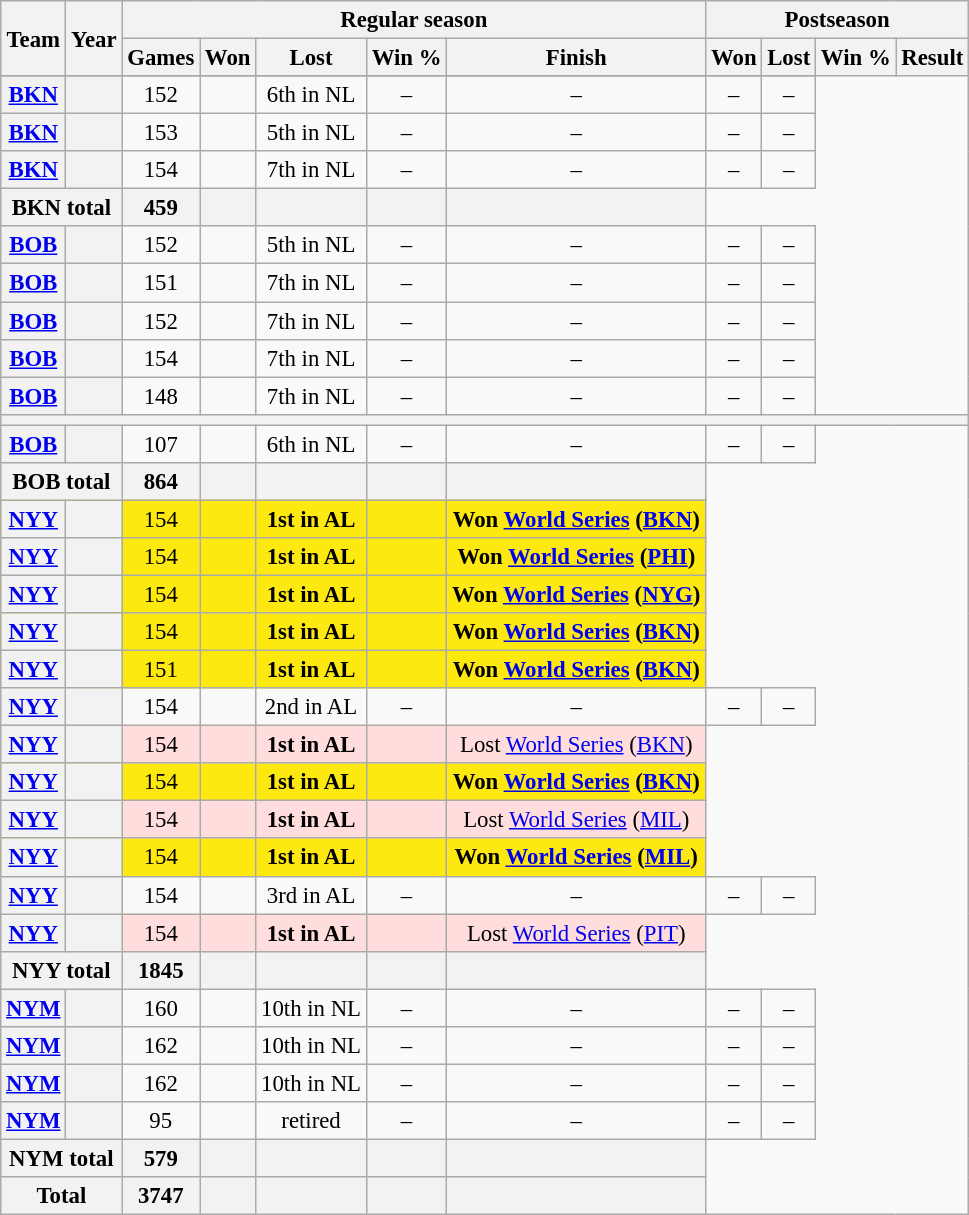<table class="wikitable" style="font-size: 95%; text-align:center;">
<tr>
<th rowspan="2">Team</th>
<th rowspan="2">Year</th>
<th colspan="5">Regular season</th>
<th colspan="4">Postseason</th>
</tr>
<tr>
<th>Games</th>
<th>Won</th>
<th>Lost</th>
<th>Win %</th>
<th>Finish</th>
<th>Won</th>
<th>Lost</th>
<th>Win %</th>
<th>Result</th>
</tr>
<tr>
</tr>
<tr>
<th><a href='#'>BKN</a></th>
<th></th>
<td>152</td>
<td></td>
<td>6th in NL</td>
<td>–</td>
<td>–</td>
<td>–</td>
<td>–</td>
</tr>
<tr>
<th><a href='#'>BKN</a></th>
<th></th>
<td>153</td>
<td></td>
<td>5th in NL</td>
<td>–</td>
<td>–</td>
<td>–</td>
<td>–</td>
</tr>
<tr>
<th><a href='#'>BKN</a></th>
<th></th>
<td>154</td>
<td></td>
<td>7th in NL</td>
<td>–</td>
<td>–</td>
<td>–</td>
<td>–</td>
</tr>
<tr>
<th colspan="2">BKN total</th>
<th>459</th>
<th></th>
<th></th>
<th></th>
<th></th>
</tr>
<tr>
<th><a href='#'>BOB</a></th>
<th></th>
<td>152</td>
<td></td>
<td>5th in NL</td>
<td>–</td>
<td>–</td>
<td>–</td>
<td>–</td>
</tr>
<tr>
<th><a href='#'>BOB</a></th>
<th></th>
<td>151</td>
<td></td>
<td>7th in NL</td>
<td>–</td>
<td>–</td>
<td>–</td>
<td>–</td>
</tr>
<tr>
<th><a href='#'>BOB</a></th>
<th></th>
<td>152</td>
<td></td>
<td>7th in NL</td>
<td>–</td>
<td>–</td>
<td>–</td>
<td>–</td>
</tr>
<tr>
<th><a href='#'>BOB</a></th>
<th></th>
<td>154</td>
<td></td>
<td>7th in NL</td>
<td>–</td>
<td>–</td>
<td>–</td>
<td>–</td>
</tr>
<tr>
<th><a href='#'>BOB</a></th>
<th></th>
<td>148</td>
<td></td>
<td>7th in NL</td>
<td>–</td>
<td>–</td>
<td>–</td>
<td>–</td>
</tr>
<tr>
<th colspan="11"></th>
</tr>
<tr>
<th><a href='#'>BOB</a></th>
<th></th>
<td>107</td>
<td></td>
<td>6th in NL</td>
<td>–</td>
<td>–</td>
<td>–</td>
<td>–</td>
</tr>
<tr>
<th colspan="2">BOB total</th>
<th>864</th>
<th></th>
<th></th>
<th></th>
<th></th>
</tr>
<tr style="background:#fde910">
<th><a href='#'>NYY</a></th>
<th></th>
<td>154</td>
<td></td>
<td><strong>1st in AL</strong></td>
<td></td>
<td><strong>Won <a href='#'>World Series</a> (<a href='#'>BKN</a>)</strong></td>
</tr>
<tr style="background:#fde910">
<th><a href='#'>NYY</a></th>
<th></th>
<td>154</td>
<td></td>
<td><strong>1st in AL</strong></td>
<td></td>
<td><strong>Won <a href='#'>World Series</a> (<a href='#'>PHI</a>)</strong></td>
</tr>
<tr style="background:#fde910">
<th><a href='#'>NYY</a></th>
<th></th>
<td>154</td>
<td></td>
<td><strong>1st in AL</strong></td>
<td></td>
<td><strong>Won <a href='#'>World Series</a> (<a href='#'>NYG</a>)</strong></td>
</tr>
<tr style="background:#fde910">
<th><a href='#'>NYY</a></th>
<th></th>
<td>154</td>
<td></td>
<td><strong>1st in AL</strong></td>
<td></td>
<td><strong>Won <a href='#'>World Series</a> (<a href='#'>BKN</a>)</strong></td>
</tr>
<tr style="background:#fde910">
<th><a href='#'>NYY</a></th>
<th></th>
<td>151</td>
<td></td>
<td><strong>1st in AL</strong></td>
<td></td>
<td><strong>Won <a href='#'>World Series</a> (<a href='#'>BKN</a>)</strong></td>
</tr>
<tr>
<th><a href='#'>NYY</a></th>
<th></th>
<td>154</td>
<td></td>
<td>2nd in AL</td>
<td>–</td>
<td>–</td>
<td>–</td>
<td>–</td>
</tr>
<tr style="background:#fdd">
<th><a href='#'>NYY</a></th>
<th></th>
<td>154</td>
<td></td>
<td><strong>1st in AL</strong></td>
<td></td>
<td>Lost <a href='#'>World Series</a> (<a href='#'>BKN</a>)</td>
</tr>
<tr style="background:#fde910">
<th><a href='#'>NYY</a></th>
<th></th>
<td>154</td>
<td></td>
<td><strong>1st in AL</strong></td>
<td></td>
<td><strong>Won <a href='#'>World Series</a> (<a href='#'>BKN</a>)</strong></td>
</tr>
<tr style="background:#fdd">
<th><a href='#'>NYY</a></th>
<th></th>
<td>154</td>
<td></td>
<td><strong>1st in AL</strong></td>
<td></td>
<td>Lost <a href='#'>World Series</a> (<a href='#'>MIL</a>)</td>
</tr>
<tr style="background:#fde910">
<th><a href='#'>NYY</a></th>
<th></th>
<td>154</td>
<td></td>
<td><strong>1st in AL</strong></td>
<td></td>
<td><strong>Won <a href='#'>World Series</a> (<a href='#'>MIL</a>)</strong></td>
</tr>
<tr>
<th><a href='#'>NYY</a></th>
<th></th>
<td>154</td>
<td></td>
<td>3rd in AL</td>
<td>–</td>
<td>–</td>
<td>–</td>
<td>–</td>
</tr>
<tr style="background:#fdd">
<th><a href='#'>NYY</a></th>
<th></th>
<td>154</td>
<td></td>
<td><strong>1st in AL</strong></td>
<td></td>
<td>Lost <a href='#'>World Series</a> (<a href='#'>PIT</a>)</td>
</tr>
<tr>
<th colspan="2">NYY total</th>
<th>1845</th>
<th></th>
<th></th>
<th></th>
<th></th>
</tr>
<tr>
<th><a href='#'>NYM</a></th>
<th></th>
<td>160</td>
<td></td>
<td>10th in NL</td>
<td>–</td>
<td>–</td>
<td>–</td>
<td>–</td>
</tr>
<tr>
<th><a href='#'>NYM</a></th>
<th></th>
<td>162</td>
<td></td>
<td>10th in NL</td>
<td>–</td>
<td>–</td>
<td>–</td>
<td>–</td>
</tr>
<tr>
<th><a href='#'>NYM</a></th>
<th></th>
<td>162</td>
<td></td>
<td>10th in NL</td>
<td>–</td>
<td>–</td>
<td>–</td>
<td>–</td>
</tr>
<tr>
<th><a href='#'>NYM</a></th>
<th></th>
<td>95</td>
<td></td>
<td>retired</td>
<td>–</td>
<td>–</td>
<td>–</td>
<td>–</td>
</tr>
<tr>
<th colspan="2">NYM total</th>
<th>579</th>
<th></th>
<th></th>
<th></th>
<th></th>
</tr>
<tr>
<th colspan="2">Total</th>
<th>3747</th>
<th></th>
<th></th>
<th></th>
<th></th>
</tr>
</table>
